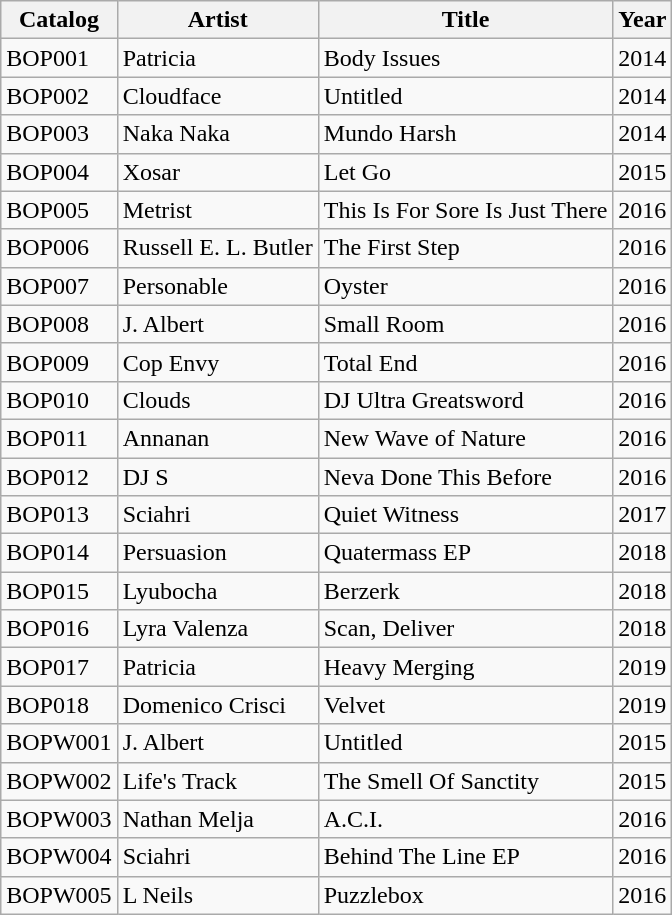<table class="wikitable sortable">
<tr>
<th>Catalog</th>
<th>Artist</th>
<th>Title</th>
<th>Year</th>
</tr>
<tr>
<td>BOP001</td>
<td>Patricia</td>
<td>Body Issues</td>
<td>2014</td>
</tr>
<tr>
<td>BOP002</td>
<td>Cloudface</td>
<td>Untitled</td>
<td>2014</td>
</tr>
<tr>
<td>BOP003</td>
<td>Naka Naka</td>
<td>Mundo Harsh</td>
<td>2014</td>
</tr>
<tr>
<td>BOP004</td>
<td>Xosar</td>
<td>Let Go</td>
<td>2015</td>
</tr>
<tr>
<td>BOP005</td>
<td>Metrist</td>
<td>This Is For Sore Is Just There</td>
<td>2016</td>
</tr>
<tr>
<td>BOP006</td>
<td>Russell E. L. Butler</td>
<td>The First Step</td>
<td>2016</td>
</tr>
<tr>
<td>BOP007</td>
<td>Personable</td>
<td>Oyster</td>
<td>2016</td>
</tr>
<tr>
<td>BOP008</td>
<td>J. Albert</td>
<td>Small Room</td>
<td>2016</td>
</tr>
<tr>
<td>BOP009</td>
<td>Cop Envy</td>
<td>Total End</td>
<td>2016</td>
</tr>
<tr>
<td>BOP010</td>
<td>Clouds</td>
<td>DJ Ultra Greatsword</td>
<td>2016</td>
</tr>
<tr>
<td>BOP011</td>
<td>Annanan</td>
<td>New Wave of Nature</td>
<td>2016</td>
</tr>
<tr>
<td>BOP012</td>
<td>DJ S</td>
<td>Neva Done This Before</td>
<td>2016</td>
</tr>
<tr>
<td>BOP013</td>
<td>Sciahri</td>
<td>Quiet Witness</td>
<td>2017</td>
</tr>
<tr>
<td>BOP014</td>
<td>Persuasion</td>
<td>Quatermass EP</td>
<td>2018</td>
</tr>
<tr>
<td>BOP015</td>
<td>Lyubocha</td>
<td>Berzerk</td>
<td>2018</td>
</tr>
<tr>
<td>BOP016</td>
<td>Lyra Valenza</td>
<td>Scan, Deliver</td>
<td>2018</td>
</tr>
<tr>
<td>BOP017</td>
<td>Patricia</td>
<td>Heavy Merging</td>
<td>2019</td>
</tr>
<tr>
<td>BOP018</td>
<td>Domenico Crisci</td>
<td>Velvet</td>
<td>2019</td>
</tr>
<tr>
<td>BOPW001</td>
<td>J. Albert</td>
<td>Untitled</td>
<td>2015</td>
</tr>
<tr>
<td>BOPW002</td>
<td>Life's Track</td>
<td>The Smell Of Sanctity</td>
<td>2015</td>
</tr>
<tr>
<td>BOPW003</td>
<td>Nathan Melja</td>
<td>A.C.I.</td>
<td>2016</td>
</tr>
<tr>
<td>BOPW004</td>
<td>Sciahri</td>
<td>Behind The Line EP</td>
<td>2016</td>
</tr>
<tr>
<td>BOPW005</td>
<td>L Neils</td>
<td>Puzzlebox</td>
<td>2016</td>
</tr>
</table>
